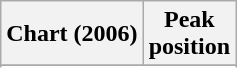<table class="wikitable plainrowheaders" style="text-align:center">
<tr>
<th>Chart (2006)</th>
<th>Peak<br>position</th>
</tr>
<tr>
</tr>
<tr>
</tr>
</table>
